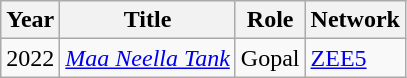<table class="wikitable sortable">
<tr>
<th>Year</th>
<th>Title</th>
<th>Role</th>
<th>Network</th>
</tr>
<tr>
<td>2022</td>
<td><em><a href='#'>Maa Neella Tank</a></em></td>
<td>Gopal</td>
<td><a href='#'>ZEE5</a></td>
</tr>
</table>
